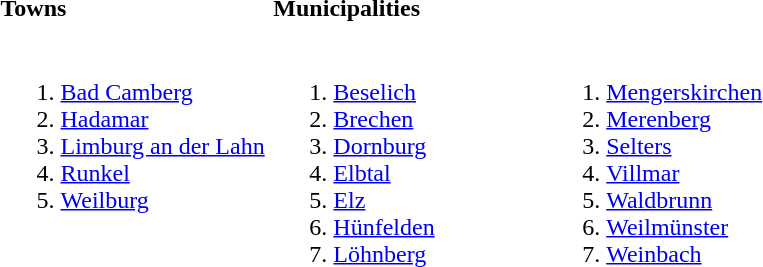<table>
<tr>
<th align=left width=33%>Towns</th>
<th align=left width=33%>Municipalities</th>
<th align=left width=33%></th>
</tr>
<tr valign=top>
<td><br><ol><li><a href='#'>Bad Camberg</a></li><li><a href='#'>Hadamar</a></li><li><a href='#'>Limburg an der Lahn</a></li><li><a href='#'>Runkel</a></li><li><a href='#'>Weilburg</a></li></ol></td>
<td><br><ol><li><a href='#'>Beselich</a></li><li><a href='#'>Brechen</a></li><li><a href='#'>Dornburg</a></li><li><a href='#'>Elbtal</a></li><li><a href='#'>Elz</a></li><li><a href='#'>Hünfelden</a></li><li><a href='#'>Löhnberg</a></li></ol></td>
<td><br><ol>
<li><a href='#'>Mengerskirchen</a>
<li><a href='#'>Merenberg</a>
<li><a href='#'>Selters</a>
<li><a href='#'>Villmar</a>
<li><a href='#'>Waldbrunn</a>
<li><a href='#'>Weilmünster</a>
<li><a href='#'>Weinbach</a>
</ol></td>
</tr>
</table>
